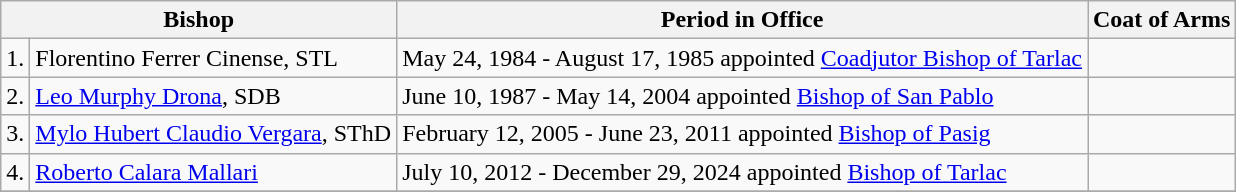<table class="wikitable">
<tr>
<th colspan=2>Bishop</th>
<th>Period in Office</th>
<th>Coat of Arms</th>
</tr>
<tr>
<td>1.</td>
<td>Florentino Ferrer Cinense, STL</td>
<td>May 24, 1984 - August 17, 1985 appointed <a href='#'>Coadjutor Bishop of Tarlac</a></td>
<td><br></td>
</tr>
<tr>
<td>2.</td>
<td><a href='#'>Leo Murphy Drona</a>, SDB</td>
<td>June 10, 1987 - May 14, 2004 appointed <a href='#'>Bishop of San Pablo</a></td>
<td></td>
</tr>
<tr>
<td>3.</td>
<td><a href='#'>Mylo Hubert Claudio Vergara</a>, SThD</td>
<td>February 12, 2005 - June 23, 2011 appointed <a href='#'>Bishop of Pasig</a></td>
<td></td>
</tr>
<tr>
<td>4.</td>
<td><a href='#'>Roberto Calara Mallari</a></td>
<td>July 10, 2012 - December 29, 2024 appointed <a href='#'>Bishop of Tarlac</a></td>
<td></td>
</tr>
<tr>
</tr>
</table>
